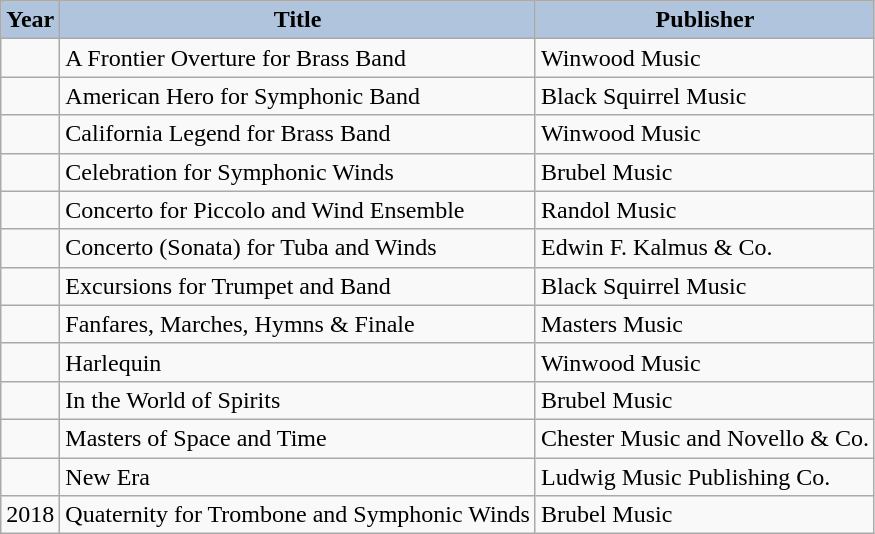<table class="wikitable">
<tr>
<th style="background:#B0C4DE;">Year</th>
<th style="background:#B0C4DE;">Title</th>
<th style="background:#B0C4DE;">Publisher</th>
</tr>
<tr>
<td></td>
<td>A Frontier Overture for Brass Band</td>
<td>Winwood Music</td>
</tr>
<tr>
<td></td>
<td>American Hero for Symphonic Band</td>
<td>Black Squirrel Music</td>
</tr>
<tr>
<td></td>
<td>California Legend for Brass Band</td>
<td>Winwood Music</td>
</tr>
<tr>
<td></td>
<td>Celebration for Symphonic Winds</td>
<td>Brubel Music</td>
</tr>
<tr>
<td></td>
<td>Concerto for Piccolo and Wind Ensemble</td>
<td>Randol Music</td>
</tr>
<tr>
<td></td>
<td>Concerto (Sonata) for Tuba and Winds</td>
<td>Edwin F. Kalmus & Co.</td>
</tr>
<tr>
<td></td>
<td>Excursions for Trumpet and Band</td>
<td>Black Squirrel Music</td>
</tr>
<tr>
<td></td>
<td>Fanfares, Marches, Hymns & Finale</td>
<td>Masters Music</td>
</tr>
<tr>
<td></td>
<td>Harlequin</td>
<td>Winwood Music</td>
</tr>
<tr>
<td></td>
<td>In the World of Spirits</td>
<td>Brubel Music</td>
</tr>
<tr>
<td></td>
<td>Masters of Space and Time</td>
<td>Chester Music and Novello & Co.</td>
</tr>
<tr>
<td></td>
<td>New Era</td>
<td>Ludwig Music Publishing Co.</td>
</tr>
<tr>
<td>2018</td>
<td>Quaternity for Trombone and Symphonic Winds</td>
<td>Brubel Music</td>
</tr>
</table>
